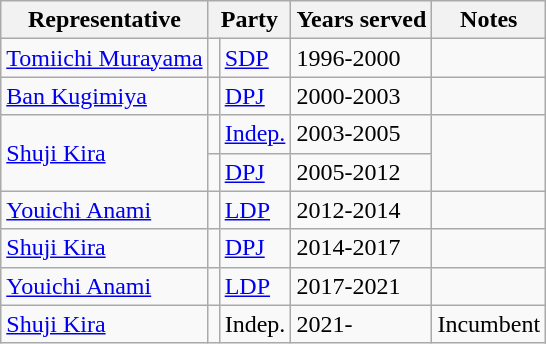<table class="wikitable">
<tr>
<th>Representative</th>
<th colspan="2">Party</th>
<th>Years served</th>
<th>Notes</th>
</tr>
<tr>
<td><a href='#'>Tomiichi Murayama</a></td>
<td bgcolor=></td>
<td><a href='#'>SDP</a></td>
<td>1996-2000</td>
<td></td>
</tr>
<tr>
<td><a href='#'>Ban Kugimiya</a></td>
<td bgcolor=></td>
<td><a href='#'>DPJ</a></td>
<td>2000-2003</td>
<td></td>
</tr>
<tr>
<td rowspan="2"><a href='#'>Shuji Kira</a></td>
<td bgcolor=></td>
<td><a href='#'>Indep.</a></td>
<td>2003-2005</td>
<td rowspan="2"></td>
</tr>
<tr>
<td bgcolor=></td>
<td><a href='#'>DPJ</a></td>
<td>2005-2012</td>
</tr>
<tr>
<td><a href='#'>Youichi Anami</a></td>
<td bgcolor=></td>
<td><a href='#'>LDP</a></td>
<td>2012-2014</td>
<td></td>
</tr>
<tr>
<td><a href='#'>Shuji Kira</a></td>
<td bgcolor=></td>
<td><a href='#'>DPJ</a></td>
<td>2014-2017</td>
<td></td>
</tr>
<tr>
<td><a href='#'>Youichi Anami</a></td>
<td bgcolor=></td>
<td><a href='#'>LDP</a></td>
<td>2017-2021</td>
<td></td>
</tr>
<tr>
<td><a href='#'>Shuji Kira</a></td>
<td bgcolor=></td>
<td>Indep.</td>
<td>2021-</td>
<td>Incumbent</td>
</tr>
</table>
